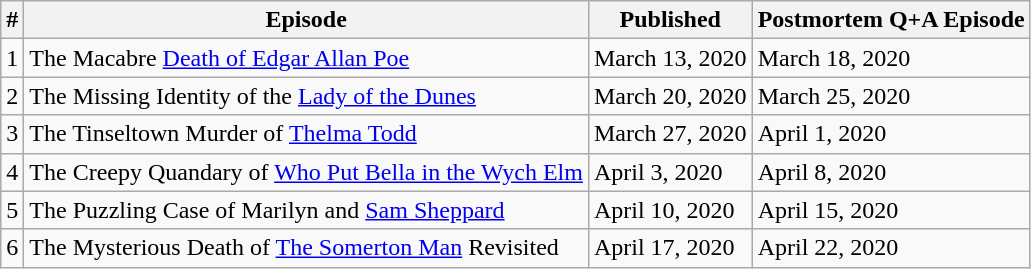<table class="wikitable mw-collapsible">
<tr>
<th>#</th>
<th>Episode</th>
<th>Published</th>
<th>Postmortem Q+A Episode</th>
</tr>
<tr>
<td>1</td>
<td>The Macabre <a href='#'>Death of Edgar Allan Poe</a></td>
<td>March 13, 2020</td>
<td>March 18, 2020</td>
</tr>
<tr>
<td>2</td>
<td>The Missing Identity of the <a href='#'>Lady of the Dunes</a></td>
<td>March 20, 2020</td>
<td>March 25, 2020</td>
</tr>
<tr>
<td>3</td>
<td>The Tinseltown Murder of <a href='#'>Thelma Todd</a></td>
<td>March 27, 2020</td>
<td>April 1, 2020</td>
</tr>
<tr>
<td>4</td>
<td>The Creepy Quandary of <a href='#'>Who Put Bella in the Wych Elm</a></td>
<td>April 3, 2020</td>
<td>April 8, 2020</td>
</tr>
<tr>
<td>5</td>
<td>The Puzzling Case of Marilyn and <a href='#'>Sam Sheppard</a></td>
<td>April 10, 2020</td>
<td>April 15, 2020</td>
</tr>
<tr>
<td>6</td>
<td>The Mysterious Death of <a href='#'>The Somerton Man</a> Revisited</td>
<td>April 17, 2020</td>
<td>April 22, 2020</td>
</tr>
</table>
